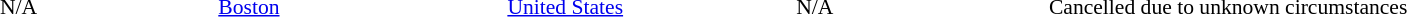<table cellpadding="2" style="border: 0px solid darkgray; font-size:90%">
<tr>
<th width="150"></th>
<th width="200"></th>
<th width="200"></th>
<th width="175"></th>
<th width="600"></th>
</tr>
<tr border="0">
<td>N/A</td>
<td><a href='#'>Boston</a></td>
<td><a href='#'>United States</a></td>
<td>N/A</td>
<td>Cancelled due to unknown circumstances</td>
</tr>
</table>
